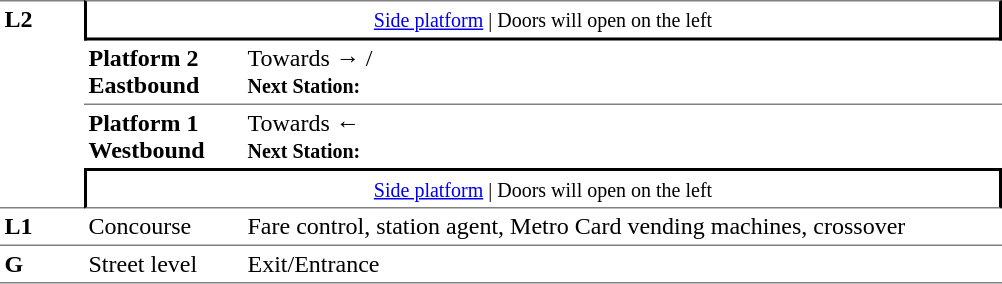<table table border=0 cellspacing=0 cellpadding=3>
<tr>
<td style="border-top:solid 1px grey;border-bottom:solid 1px grey;" width=50 rowspan=4 valign=top><strong>L2</strong></td>
<td style="border-top:solid 1px grey;border-right:solid 2px black;border-left:solid 2px black;border-bottom:solid 2px black;text-align:center;" colspan=2><small><a href='#'>Side platform</a> | Doors will open on the left </small></td>
</tr>
<tr>
<td style="border-bottom:solid 1px grey;" width=100><span><strong>Platform 2</strong><br><strong>Eastbound</strong></span></td>
<td style="border-bottom:solid 1px grey;" width=500>Towards →  / <br><small><strong>Next Station:</strong> </small></td>
</tr>
<tr>
<td><span><strong>Platform 1</strong><br><strong>Westbound</strong></span></td>
<td><span></span>Towards ← <br><small><strong>Next Station:</strong> </small></td>
</tr>
<tr>
<td style="border-top:solid 2px black;border-right:solid 2px black;border-left:solid 2px black;border-bottom:solid 1px grey;" colspan=2  align=center><small><a href='#'>Side platform</a> | Doors will open on the left </small></td>
</tr>
<tr>
<td valign=top><strong>L1</strong></td>
<td valign=top>Concourse</td>
<td valign=top>Fare control, station agent, Metro Card vending machines, crossover</td>
</tr>
<tr>
<td style="border-bottom:solid 1px grey;border-top:solid 1px grey;" width=50 valign=top><strong>G</strong></td>
<td style="border-top:solid 1px grey;border-bottom:solid 1px grey;" width=100 valign=top>Street level</td>
<td style="border-top:solid 1px grey;border-bottom:solid 1px grey;" width=500 valign=top>Exit/Entrance</td>
</tr>
</table>
